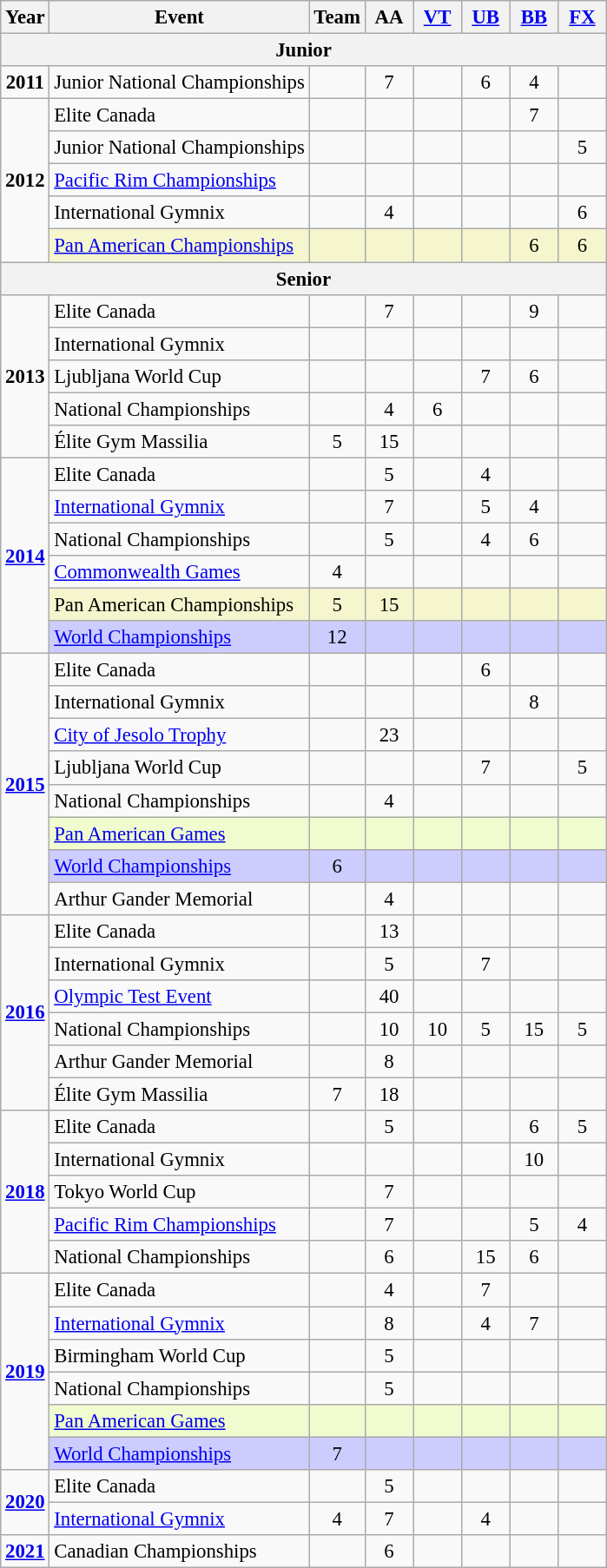<table class="wikitable" style="text-align:center; font-size:95%;">
<tr>
<th align=center>Year</th>
<th align=center>Event</th>
<th style="width:30px;">Team</th>
<th style="width:30px;">AA</th>
<th style="width:30px;"><a href='#'>VT</a></th>
<th style="width:30px;"><a href='#'>UB</a></th>
<th style="width:30px;"><a href='#'>BB</a></th>
<th style="width:30px;"><a href='#'>FX</a></th>
</tr>
<tr>
<th colspan="8">Junior</th>
</tr>
<tr>
<td rowspan="1"><strong>2011</strong></td>
<td align=left>Junior National Championships</td>
<td></td>
<td>7</td>
<td></td>
<td>6</td>
<td>4</td>
<td></td>
</tr>
<tr>
<td rowspan="5"><strong>2012</strong></td>
<td align=left>Elite Canada</td>
<td></td>
<td></td>
<td></td>
<td></td>
<td>7</td>
<td></td>
</tr>
<tr>
<td align=left>Junior National Championships</td>
<td></td>
<td></td>
<td></td>
<td></td>
<td></td>
<td>5</td>
</tr>
<tr>
<td align=left><a href='#'>Pacific Rim Championships</a></td>
<td></td>
<td></td>
<td></td>
<td></td>
<td></td>
<td></td>
</tr>
<tr>
<td align=left>International Gymnix</td>
<td></td>
<td>4</td>
<td></td>
<td></td>
<td></td>
<td>6</td>
</tr>
<tr bgcolor=#F5F6CE>
<td align=left><a href='#'>Pan American Championships</a></td>
<td></td>
<td></td>
<td></td>
<td></td>
<td>6</td>
<td>6</td>
</tr>
<tr>
<th colspan="8">Senior</th>
</tr>
<tr>
<td rowspan="5"><strong>2013</strong></td>
<td align=left>Elite Canada</td>
<td></td>
<td>7</td>
<td></td>
<td></td>
<td>9</td>
<td></td>
</tr>
<tr>
<td align=left>International Gymnix</td>
<td></td>
<td></td>
<td></td>
<td></td>
<td></td>
<td></td>
</tr>
<tr>
<td align=left>Ljubljana World Cup</td>
<td></td>
<td></td>
<td></td>
<td>7</td>
<td>6</td>
<td></td>
</tr>
<tr>
<td align=left>National Championships</td>
<td></td>
<td>4</td>
<td>6</td>
<td></td>
<td></td>
<td></td>
</tr>
<tr>
<td align=left>Élite Gym Massilia</td>
<td>5</td>
<td>15</td>
<td></td>
<td></td>
<td></td>
<td></td>
</tr>
<tr>
<td rowspan="6"><strong><a href='#'>2014</a></strong></td>
<td align=left>Elite Canada</td>
<td></td>
<td>5</td>
<td></td>
<td>4</td>
<td></td>
<td></td>
</tr>
<tr>
<td align=left><a href='#'>International Gymnix</a></td>
<td></td>
<td>7</td>
<td></td>
<td>5</td>
<td>4</td>
<td></td>
</tr>
<tr>
<td align=left>National Championships</td>
<td></td>
<td>5</td>
<td></td>
<td>4</td>
<td>6</td>
<td></td>
</tr>
<tr>
<td align=left><a href='#'>Commonwealth Games</a></td>
<td>4</td>
<td></td>
<td></td>
<td></td>
<td></td>
<td></td>
</tr>
<tr bgcolor=#F5F6CE>
<td align=left>Pan American Championships</td>
<td>5</td>
<td>15</td>
<td></td>
<td></td>
<td></td>
<td></td>
</tr>
<tr bgcolor=#CCCCFF>
<td align=left><a href='#'>World Championships</a></td>
<td>12</td>
<td></td>
<td></td>
<td></td>
<td></td>
<td></td>
</tr>
<tr>
<td rowspan="8"><strong><a href='#'>2015</a></strong></td>
<td align=left>Elite Canada</td>
<td></td>
<td></td>
<td></td>
<td>6</td>
<td></td>
<td></td>
</tr>
<tr>
<td align=left>International Gymnix</td>
<td></td>
<td></td>
<td></td>
<td></td>
<td>8</td>
<td></td>
</tr>
<tr>
<td align=left><a href='#'>City of Jesolo Trophy</a></td>
<td></td>
<td>23</td>
<td></td>
<td></td>
<td></td>
<td></td>
</tr>
<tr>
<td align=left>Ljubljana World Cup</td>
<td></td>
<td></td>
<td></td>
<td>7</td>
<td></td>
<td>5</td>
</tr>
<tr>
<td align=left>National Championships</td>
<td></td>
<td>4</td>
<td></td>
<td></td>
<td></td>
<td></td>
</tr>
<tr bgcolor=#f0fccf>
<td align=left><a href='#'>Pan American Games</a></td>
<td></td>
<td></td>
<td></td>
<td></td>
<td></td>
<td></td>
</tr>
<tr bgcolor=#CCCCFF>
<td align=left><a href='#'>World Championships</a></td>
<td>6</td>
<td></td>
<td></td>
<td></td>
<td></td>
<td></td>
</tr>
<tr>
<td align=left>Arthur Gander Memorial</td>
<td></td>
<td>4</td>
<td></td>
<td></td>
<td></td>
<td></td>
</tr>
<tr>
<td rowspan="6"><strong><a href='#'>2016</a></strong></td>
<td align=left>Elite Canada</td>
<td></td>
<td>13</td>
<td></td>
<td></td>
<td></td>
<td></td>
</tr>
<tr>
<td align=left>International Gymnix</td>
<td></td>
<td>5</td>
<td></td>
<td>7</td>
<td></td>
<td></td>
</tr>
<tr>
<td align=left><a href='#'>Olympic Test Event</a></td>
<td></td>
<td>40</td>
<td></td>
<td></td>
<td></td>
<td></td>
</tr>
<tr>
<td align=left>National Championships</td>
<td></td>
<td>10</td>
<td>10</td>
<td>5</td>
<td>15</td>
<td>5</td>
</tr>
<tr>
<td align=left>Arthur Gander Memorial</td>
<td></td>
<td>8</td>
<td></td>
<td></td>
<td></td>
<td></td>
</tr>
<tr>
<td align=left>Élite Gym Massilia</td>
<td>7</td>
<td>18</td>
<td></td>
<td></td>
<td></td>
<td></td>
</tr>
<tr>
<td rowspan="5"><strong><a href='#'>2018</a></strong></td>
<td align=left>Elite Canada</td>
<td></td>
<td>5</td>
<td></td>
<td></td>
<td>6</td>
<td>5</td>
</tr>
<tr>
<td align=left>International Gymnix</td>
<td></td>
<td></td>
<td></td>
<td></td>
<td>10</td>
<td></td>
</tr>
<tr>
<td align=left>Tokyo World Cup</td>
<td></td>
<td>7</td>
<td></td>
<td></td>
<td></td>
<td></td>
</tr>
<tr>
<td align=left><a href='#'>Pacific Rim Championships</a></td>
<td></td>
<td>7</td>
<td></td>
<td></td>
<td>5</td>
<td>4</td>
</tr>
<tr>
<td align=left>National Championships</td>
<td></td>
<td>6</td>
<td></td>
<td>15</td>
<td>6</td>
<td></td>
</tr>
<tr>
<td rowspan="6"><strong><a href='#'>2019</a></strong></td>
<td align=left>Elite Canada</td>
<td></td>
<td>4</td>
<td></td>
<td>7</td>
<td></td>
<td></td>
</tr>
<tr>
<td align=left><a href='#'>International Gymnix</a></td>
<td></td>
<td>8</td>
<td></td>
<td>4</td>
<td>7</td>
<td></td>
</tr>
<tr>
<td align=left>Birmingham World Cup</td>
<td></td>
<td>5</td>
<td></td>
<td></td>
<td></td>
<td></td>
</tr>
<tr>
<td align=left>National Championships</td>
<td></td>
<td>5</td>
<td></td>
<td></td>
<td></td>
<td></td>
</tr>
<tr bgcolor=#f0fccf>
<td align=left><a href='#'>Pan American Games</a></td>
<td></td>
<td></td>
<td></td>
<td></td>
<td></td>
<td></td>
</tr>
<tr bgcolor=#CCCCFF>
<td align=left><a href='#'>World Championships</a></td>
<td>7</td>
<td></td>
<td></td>
<td></td>
<td></td>
<td></td>
</tr>
<tr>
<td rowspan="2"><strong><a href='#'>2020</a></strong></td>
<td align=left>Elite Canada</td>
<td></td>
<td>5</td>
<td></td>
<td></td>
<td></td>
<td></td>
</tr>
<tr>
<td align=left><a href='#'>International Gymnix</a></td>
<td>4</td>
<td>7</td>
<td></td>
<td>4</td>
<td></td>
<td></td>
</tr>
<tr>
<td rowspan="1"><strong><a href='#'>2021</a></strong></td>
<td align=left>Canadian Championships</td>
<td></td>
<td>6</td>
<td></td>
<td></td>
<td></td>
<td></td>
</tr>
</table>
